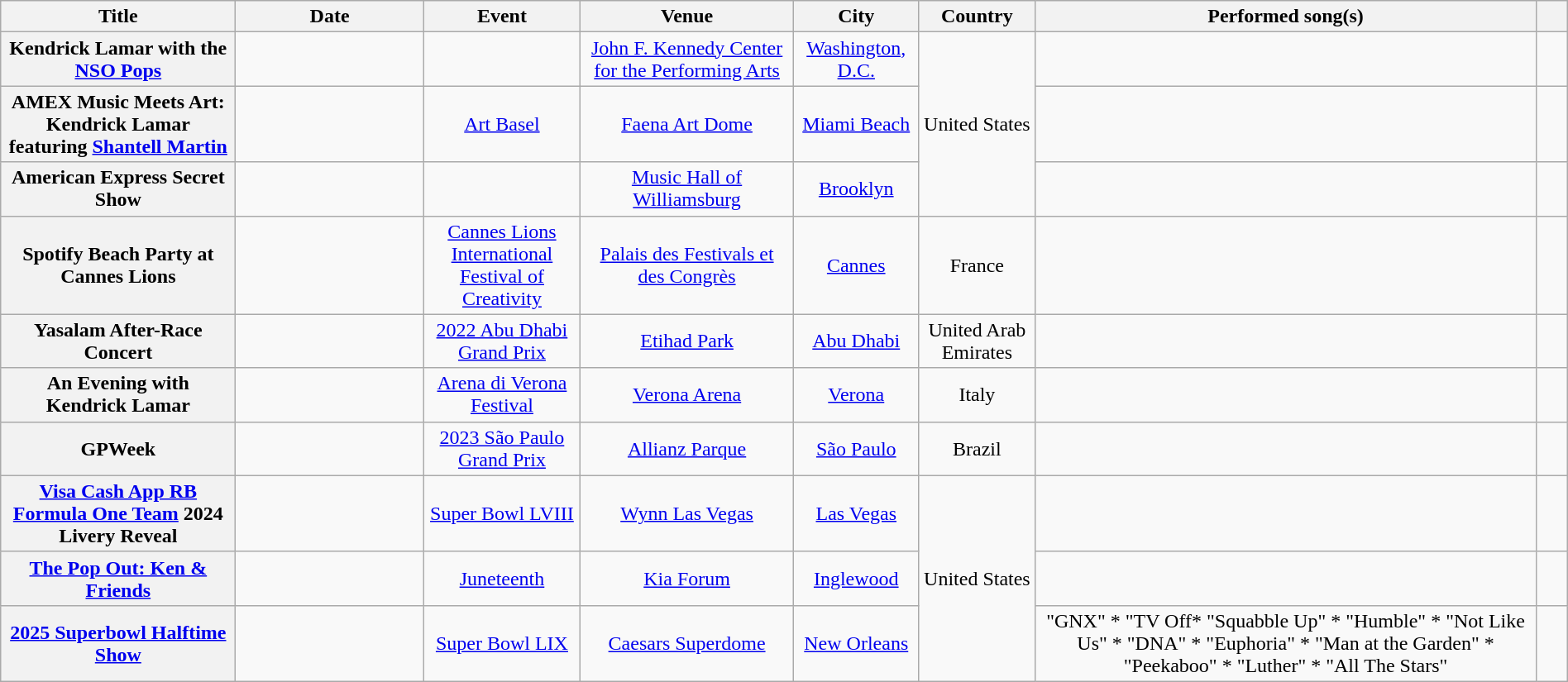<table class="wikitable sortable plainrowheaders" style="text-align:center;" width=100%>
<tr>
<th style="width:15%;">Title</th>
<th style="width:12%;">Date</th>
<th style="width:10%;">Event</th>
<th>Venue</th>
<th style="width:8%;">City</th>
<th>Country</th>
<th>Performed song(s)</th>
<th scope="col" width=2% class="unsortable"></th>
</tr>
<tr>
<th scope="row">Kendrick Lamar with the <a href='#'>NSO Pops</a></th>
<td></td>
<td></td>
<td><a href='#'>John F. Kennedy Center for the Performing Arts</a></td>
<td><a href='#'>Washington, D.C.</a></td>
<td rowspan="3">United States</td>
<td></td>
<td align="center"><br></td>
</tr>
<tr>
<th scope="row">AMEX Music Meets Art: Kendrick Lamar featuring <a href='#'>Shantell Martin</a></th>
<td></td>
<td><a href='#'>Art Basel</a></td>
<td><a href='#'>Faena Art Dome</a></td>
<td><a href='#'>Miami Beach</a></td>
<td></td>
<td align="center"><br></td>
</tr>
<tr>
<th scope="row">American Express Secret Show</th>
<td></td>
<td></td>
<td><a href='#'>Music Hall of Williamsburg</a></td>
<td><a href='#'>Brooklyn</a></td>
<td></td>
<td align="center"><br></td>
</tr>
<tr>
<th scope="row">Spotify Beach Party at Cannes Lions</th>
<td></td>
<td><a href='#'>Cannes Lions International Festival of Creativity</a></td>
<td><a href='#'>Palais des Festivals et des Congrès</a></td>
<td><a href='#'>Cannes</a></td>
<td>France</td>
<td></td>
<td align="center"><br></td>
</tr>
<tr>
<th scope="row">Yasalam After-Race Concert</th>
<td></td>
<td><a href='#'>2022 Abu Dhabi Grand Prix</a></td>
<td><a href='#'>Etihad Park</a></td>
<td><a href='#'>Abu Dhabi</a></td>
<td>United Arab Emirates</td>
<td></td>
<td align="center"><br></td>
</tr>
<tr>
<th scope="row">An Evening with Kendrick Lamar</th>
<td></td>
<td><a href='#'>Arena di Verona Festival</a></td>
<td><a href='#'>Verona Arena</a></td>
<td><a href='#'>Verona</a></td>
<td>Italy</td>
<td></td>
<td align="center"></td>
</tr>
<tr>
<th scope="row">GPWeek</th>
<td></td>
<td><a href='#'>2023 São Paulo Grand Prix</a></td>
<td><a href='#'>Allianz Parque</a></td>
<td><a href='#'>São Paulo</a></td>
<td>Brazil</td>
<td></td>
<td align="center"></td>
</tr>
<tr>
<th scope="row"><a href='#'>Visa Cash App RB Formula One Team</a> 2024 Livery Reveal</th>
<td></td>
<td><a href='#'>Super Bowl LVIII</a></td>
<td><a href='#'>Wynn Las Vegas</a></td>
<td><a href='#'>Las Vegas</a></td>
<td rowspan="3">United States</td>
<td></td>
<td align="center"></td>
</tr>
<tr>
<th scope="row"><a href='#'>The Pop Out: Ken & Friends</a></th>
<td></td>
<td><a href='#'>Juneteenth</a></td>
<td><a href='#'>Kia Forum</a></td>
<td><a href='#'>Inglewood</a></td>
<td></td>
<td align="center"></td>
</tr>
<tr>
<th scope="row"><a href='#'>2025 Superbowl Halftime Show</a></th>
<td></td>
<td><a href='#'>Super Bowl LIX</a></td>
<td><a href='#'>Caesars Superdome</a></td>
<td><a href='#'>New Orleans</a></td>
<td>"GNX" * "TV Off* "Squabble Up" * "Humble" * "Not Like Us" * "DNA" * "Euphoria" * "Man at the Garden" * "Peekaboo" * "Luther" * "All The Stars"</td>
<td></td>
</tr>
</table>
